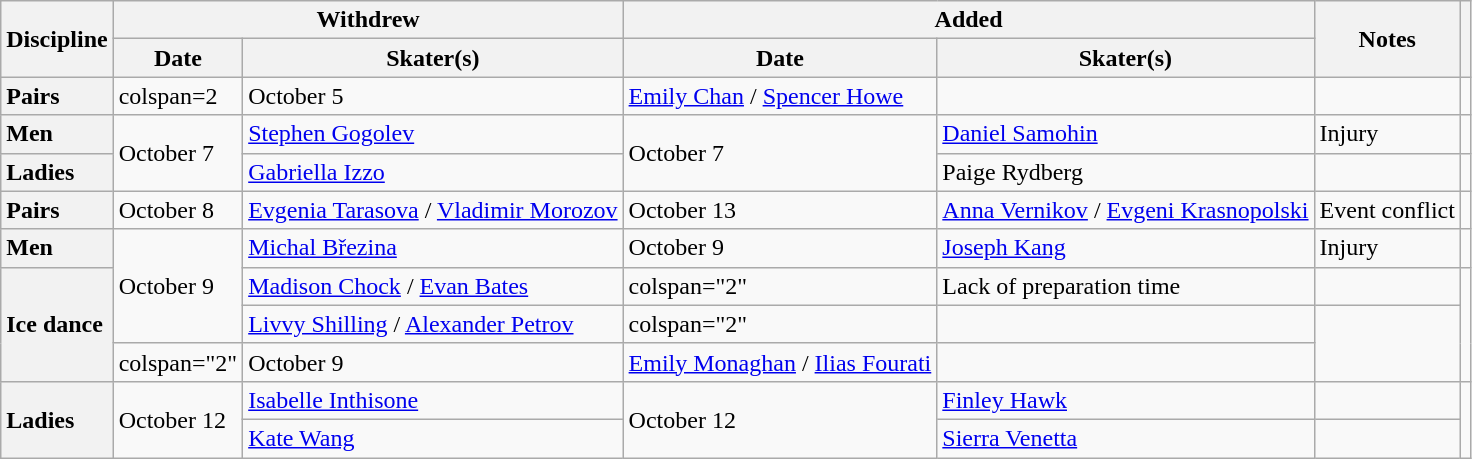<table class="wikitable unsortable">
<tr>
<th scope="col" rowspan=2>Discipline</th>
<th scope="col" colspan=2>Withdrew</th>
<th scope="col" colspan=2>Added</th>
<th scope="col" rowspan=2>Notes</th>
<th scope="col" rowspan=2></th>
</tr>
<tr>
<th>Date</th>
<th>Skater(s)</th>
<th>Date</th>
<th>Skater(s)</th>
</tr>
<tr>
<th scope="row" style="text-align:left">Pairs</th>
<td>colspan=2 </td>
<td>October 5</td>
<td> <a href='#'>Emily Chan</a> / <a href='#'>Spencer Howe</a></td>
<td></td>
<td></td>
</tr>
<tr>
<th scope="row" style="text-align:left">Men</th>
<td rowspan=2>October 7</td>
<td> <a href='#'>Stephen Gogolev</a></td>
<td rowspan=2>October 7</td>
<td> <a href='#'>Daniel Samohin</a></td>
<td>Injury</td>
<td></td>
</tr>
<tr>
<th scope="row" style="text-align:left">Ladies</th>
<td> <a href='#'>Gabriella Izzo</a></td>
<td> Paige Rydberg</td>
<td></td>
<td></td>
</tr>
<tr>
<th scope="row" style="text-align:left">Pairs</th>
<td>October 8</td>
<td> <a href='#'>Evgenia Tarasova</a> / <a href='#'>Vladimir Morozov</a></td>
<td>October 13</td>
<td> <a href='#'>Anna Vernikov</a> / <a href='#'>Evgeni Krasnopolski</a></td>
<td>Event conflict</td>
<td></td>
</tr>
<tr>
<th scope="row" style="text-align:left">Men</th>
<td rowspan="3">October 9</td>
<td> <a href='#'>Michal Březina</a></td>
<td>October 9</td>
<td> <a href='#'>Joseph Kang</a></td>
<td>Injury</td>
<td></td>
</tr>
<tr>
<th scope="row" style="text-align:left" rowspan="3">Ice dance</th>
<td> <a href='#'>Madison Chock</a> / <a href='#'>Evan Bates</a></td>
<td>colspan="2" </td>
<td>Lack of preparation time</td>
<td></td>
</tr>
<tr>
<td> <a href='#'>Livvy Shilling</a> / <a href='#'>Alexander Petrov</a></td>
<td>colspan="2" </td>
<td></td>
<td rowspan="2"></td>
</tr>
<tr>
<td>colspan="2" </td>
<td>October 9</td>
<td> <a href='#'>Emily Monaghan</a> / <a href='#'>Ilias Fourati</a></td>
<td></td>
</tr>
<tr>
<th scope="row" style="text-align:left" rowspan="2">Ladies</th>
<td rowspan="2">October 12</td>
<td> <a href='#'>Isabelle Inthisone</a></td>
<td rowspan="2">October 12</td>
<td> <a href='#'>Finley Hawk</a></td>
<td></td>
<td rowspan="2"></td>
</tr>
<tr>
<td> <a href='#'>Kate Wang</a></td>
<td> <a href='#'>Sierra Venetta</a></td>
<td></td>
</tr>
</table>
